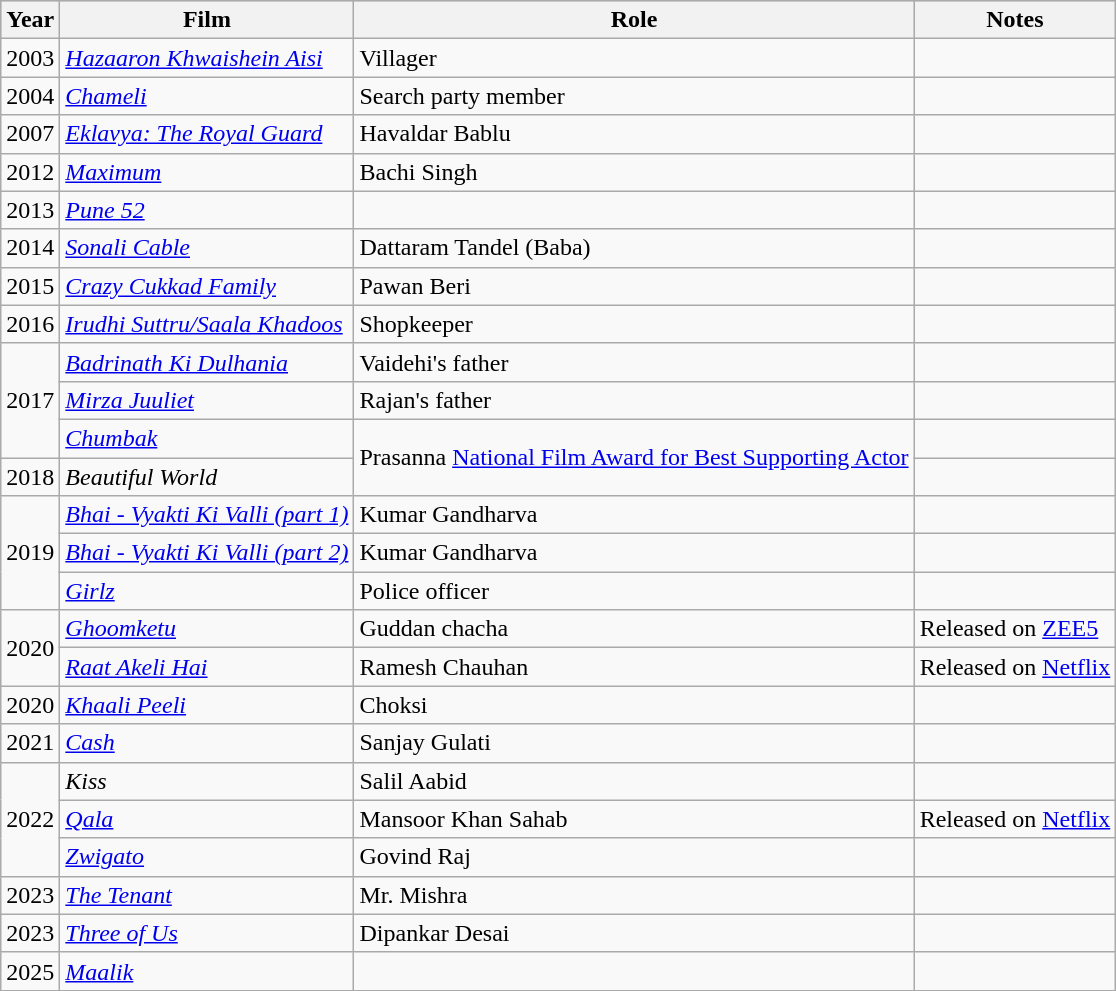<table class="wikitable sortable">
<tr style="background:#ccc; text-align:center;">
<th>Year</th>
<th>Film</th>
<th>Role</th>
<th>Notes</th>
</tr>
<tr>
<td>2003</td>
<td><em><a href='#'>Hazaaron Khwaishein Aisi</a></em></td>
<td>Villager</td>
<td></td>
</tr>
<tr>
<td>2004</td>
<td><em><a href='#'>Chameli</a></em></td>
<td>Search party member</td>
<td></td>
</tr>
<tr>
<td>2007</td>
<td><em><a href='#'>Eklavya: The Royal Guard</a></em></td>
<td>Havaldar Bablu</td>
<td></td>
</tr>
<tr>
<td>2012</td>
<td><em><a href='#'>Maximum</a></em></td>
<td>Bachi Singh</td>
<td></td>
</tr>
<tr>
<td>2013</td>
<td><em><a href='#'>Pune 52</a></em></td>
<td></td>
<td></td>
</tr>
<tr>
<td>2014</td>
<td><em><a href='#'>Sonali Cable</a></em></td>
<td>Dattaram Tandel (Baba)</td>
<td></td>
</tr>
<tr>
<td>2015</td>
<td><em><a href='#'>Crazy Cukkad Family</a></em></td>
<td>Pawan Beri</td>
<td></td>
</tr>
<tr>
<td>2016</td>
<td><em><a href='#'>Irudhi Suttru/Saala Khadoos</a></em></td>
<td>Shopkeeper</td>
<td></td>
</tr>
<tr>
<td rowspan="3">2017</td>
<td><em><a href='#'>Badrinath Ki Dulhania</a></em></td>
<td>Vaidehi's father</td>
<td></td>
</tr>
<tr>
<td><em><a href='#'>Mirza Juuliet</a></em></td>
<td>Rajan's father</td>
<td></td>
</tr>
<tr>
<td><em><a href='#'>Chumbak</a></em></td>
<td rowspan="2">Prasanna <a href='#'>National Film Award for Best Supporting Actor</a></td>
<td></td>
</tr>
<tr>
<td>2018</td>
<td><em>Beautiful World</em></td>
<td></td>
</tr>
<tr>
<td rowspan="3">2019</td>
<td><em><a href='#'>Bhai - Vyakti Ki Valli (part 1)</a></em></td>
<td>Kumar Gandharva</td>
<td></td>
</tr>
<tr>
<td><em><a href='#'>Bhai - Vyakti Ki Valli (part 2)</a></em></td>
<td>Kumar Gandharva</td>
<td></td>
</tr>
<tr>
<td><em><a href='#'>Girlz</a></em></td>
<td>Police officer</td>
<td></td>
</tr>
<tr>
<td rowspan="2">2020</td>
<td><em><a href='#'>Ghoomketu</a></em></td>
<td>Guddan chacha</td>
<td>Released on <a href='#'>ZEE5</a></td>
</tr>
<tr>
<td><em><a href='#'>Raat Akeli Hai</a></em></td>
<td>Ramesh Chauhan</td>
<td>Released on <a href='#'>Netflix</a></td>
</tr>
<tr>
<td>2020</td>
<td><em><a href='#'>Khaali Peeli</a></em></td>
<td>Choksi</td>
<td></td>
</tr>
<tr>
<td>2021</td>
<td><em><a href='#'>Cash</a></em></td>
<td>Sanjay Gulati</td>
<td></td>
</tr>
<tr>
<td rowspan="3">2022</td>
<td><em>Kiss</em></td>
<td>Salil Aabid</td>
<td></td>
</tr>
<tr>
<td><em><a href='#'>Qala</a></em></td>
<td>Mansoor Khan Sahab</td>
<td>Released on <a href='#'>Netflix</a></td>
</tr>
<tr>
<td><em><a href='#'>Zwigato</a></em></td>
<td>Govind Raj</td>
<td></td>
</tr>
<tr>
<td>2023</td>
<td><em><a href='#'>The Tenant</a></em></td>
<td>Mr. Mishra</td>
<td></td>
</tr>
<tr>
<td>2023</td>
<td><em><a href='#'>Three of Us</a></em></td>
<td>Dipankar Desai</td>
<td></td>
</tr>
<tr>
<td>2025</td>
<td><em><a href='#'>Maalik</a></em></td>
<td></td>
<td></td>
</tr>
</table>
